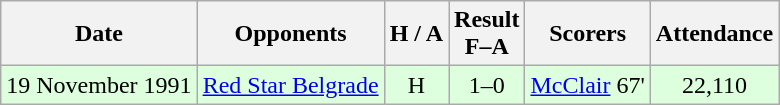<table class="wikitable" style="text-align:center">
<tr>
<th>Date</th>
<th>Opponents</th>
<th>H / A</th>
<th>Result<br>F–A</th>
<th>Scorers</th>
<th>Attendance</th>
</tr>
<tr bgcolor="#ddffdd">
<td>19 November 1991</td>
<td><a href='#'>Red Star Belgrade</a></td>
<td>H</td>
<td>1–0</td>
<td><a href='#'>McClair</a> 67'</td>
<td>22,110</td>
</tr>
</table>
